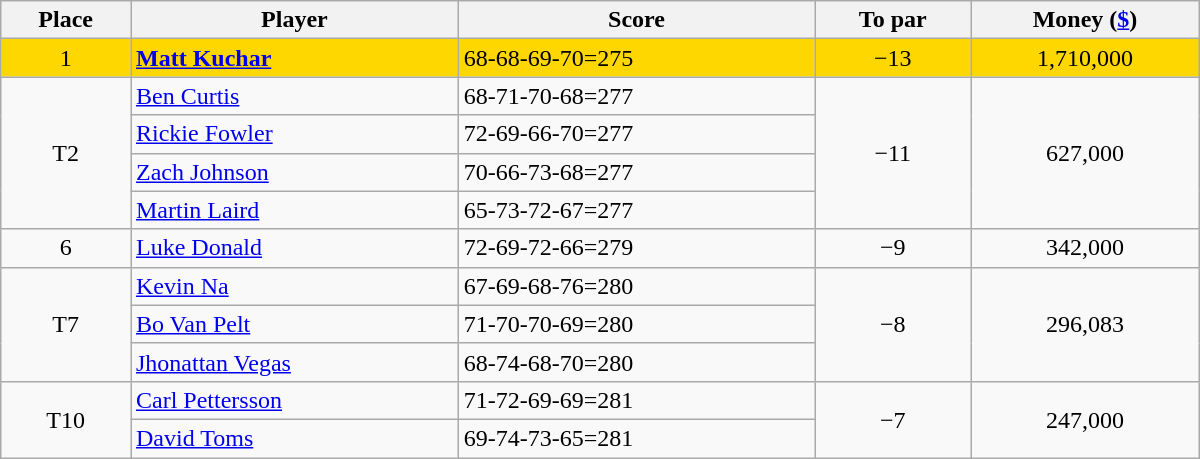<table class="wikitable" style="width:50em;margin-bottom:0;">
<tr>
<th>Place</th>
<th>Player</th>
<th>Score</th>
<th>To par</th>
<th>Money (<a href='#'>$</a>)</th>
</tr>
<tr style="background:gold">
<td align=center>1</td>
<td> <strong><a href='#'>Matt Kuchar</a></strong></td>
<td>68-68-69-70=275</td>
<td align=center>−13</td>
<td align=center>1,710,000</td>
</tr>
<tr>
<td rowspan=4 align=center>T2</td>
<td> <a href='#'>Ben Curtis</a></td>
<td>68-71-70-68=277</td>
<td rowspan=4 align=center>−11</td>
<td rowspan=4 align=center>627,000</td>
</tr>
<tr>
<td> <a href='#'>Rickie Fowler</a></td>
<td>72-69-66-70=277</td>
</tr>
<tr>
<td> <a href='#'>Zach Johnson</a></td>
<td>70-66-73-68=277</td>
</tr>
<tr>
<td> <a href='#'>Martin Laird</a></td>
<td>65-73-72-67=277</td>
</tr>
<tr>
<td align=center>6</td>
<td> <a href='#'>Luke Donald</a></td>
<td>72-69-72-66=279</td>
<td align=center>−9</td>
<td align=center>342,000</td>
</tr>
<tr>
<td rowspan=3 align=center>T7</td>
<td> <a href='#'>Kevin Na</a></td>
<td>67-69-68-76=280</td>
<td rowspan=3 align=center>−8</td>
<td rowspan=3 align=center>296,083</td>
</tr>
<tr>
<td> <a href='#'>Bo Van Pelt</a></td>
<td>71-70-70-69=280</td>
</tr>
<tr>
<td> <a href='#'>Jhonattan Vegas</a></td>
<td>68-74-68-70=280</td>
</tr>
<tr>
<td rowspan=2 align=center>T10</td>
<td> <a href='#'>Carl Pettersson</a></td>
<td>71-72-69-69=281</td>
<td rowspan=2 align=center>−7</td>
<td rowspan=2 align=center>247,000</td>
</tr>
<tr>
<td> <a href='#'>David Toms</a></td>
<td>69-74-73-65=281</td>
</tr>
</table>
